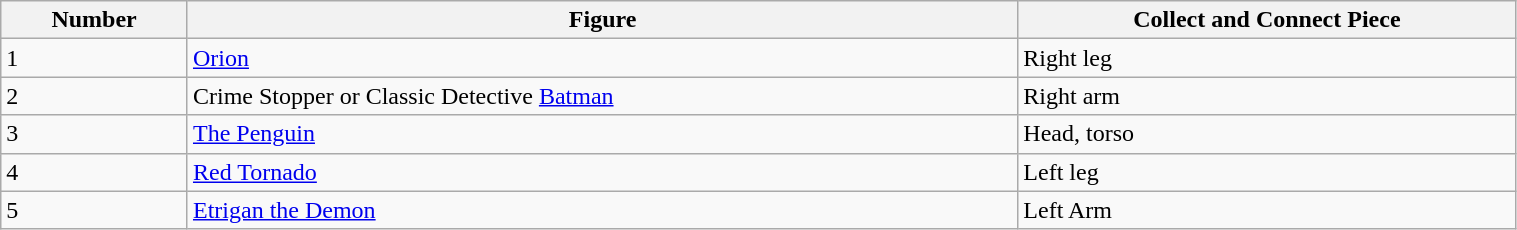<table class="wikitable" style="width:80%;">
<tr>
<th width=5%><strong>Number</strong></th>
<th width=25%><strong>Figure</strong></th>
<th width=15%><strong>Collect and Connect Piece</strong></th>
</tr>
<tr>
<td>1</td>
<td><a href='#'>Orion</a></td>
<td>Right leg</td>
</tr>
<tr>
<td>2</td>
<td>Crime Stopper or Classic Detective <a href='#'>Batman</a></td>
<td>Right arm</td>
</tr>
<tr>
<td>3</td>
<td><a href='#'>The Penguin</a></td>
<td>Head, torso</td>
</tr>
<tr>
<td>4</td>
<td><a href='#'>Red Tornado</a></td>
<td>Left leg</td>
</tr>
<tr>
<td>5</td>
<td><a href='#'>Etrigan the Demon</a></td>
<td>Left Arm</td>
</tr>
</table>
